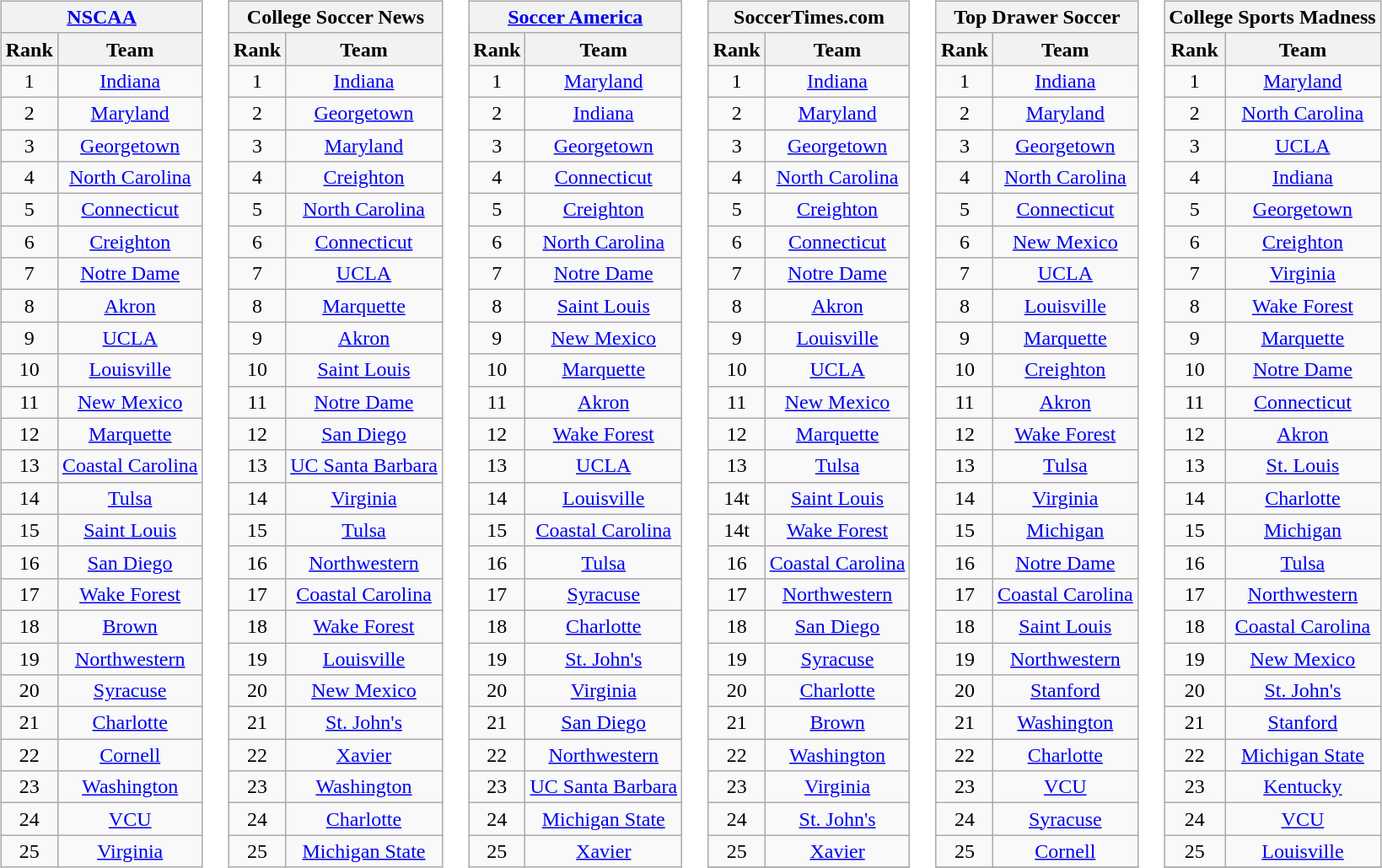<table>
<tr style="vertical-align:top;">
<td><br><table class="wikitable" style="text-align:center;">
<tr>
<th colspan=2><a href='#'>NSCAA</a></th>
</tr>
<tr>
<th>Rank</th>
<th>Team</th>
</tr>
<tr>
<td>1</td>
<td><a href='#'>Indiana</a></td>
</tr>
<tr>
<td>2</td>
<td><a href='#'>Maryland</a></td>
</tr>
<tr>
<td>3</td>
<td><a href='#'>Georgetown</a></td>
</tr>
<tr>
<td>4</td>
<td><a href='#'>North Carolina</a></td>
</tr>
<tr>
<td>5</td>
<td><a href='#'>Connecticut</a></td>
</tr>
<tr>
<td>6</td>
<td><a href='#'>Creighton</a></td>
</tr>
<tr>
<td>7</td>
<td><a href='#'>Notre Dame</a></td>
</tr>
<tr>
<td>8</td>
<td><a href='#'>Akron</a></td>
</tr>
<tr>
<td>9</td>
<td><a href='#'>UCLA</a></td>
</tr>
<tr>
<td>10</td>
<td><a href='#'>Louisville</a></td>
</tr>
<tr>
<td>11</td>
<td><a href='#'>New Mexico</a></td>
</tr>
<tr>
<td>12</td>
<td><a href='#'>Marquette</a></td>
</tr>
<tr>
<td>13</td>
<td><a href='#'>Coastal Carolina</a></td>
</tr>
<tr>
<td>14</td>
<td><a href='#'>Tulsa</a></td>
</tr>
<tr>
<td>15</td>
<td><a href='#'>Saint Louis</a></td>
</tr>
<tr>
<td>16</td>
<td><a href='#'>San Diego</a></td>
</tr>
<tr>
<td>17</td>
<td><a href='#'>Wake Forest</a></td>
</tr>
<tr>
<td>18</td>
<td><a href='#'>Brown</a></td>
</tr>
<tr>
<td>19</td>
<td><a href='#'>Northwestern</a></td>
</tr>
<tr>
<td>20</td>
<td><a href='#'>Syracuse</a></td>
</tr>
<tr>
<td>21</td>
<td><a href='#'>Charlotte</a></td>
</tr>
<tr>
<td>22</td>
<td><a href='#'>Cornell</a></td>
</tr>
<tr>
<td>23</td>
<td><a href='#'>Washington</a></td>
</tr>
<tr>
<td>24</td>
<td><a href='#'>VCU</a></td>
</tr>
<tr>
<td>25</td>
<td><a href='#'>Virginia</a></td>
</tr>
</table>
</td>
<td><br><table class="wikitable" style="text-align:center;">
<tr>
<th colspan=2>College Soccer News</th>
</tr>
<tr>
<th>Rank</th>
<th>Team</th>
</tr>
<tr>
<td>1</td>
<td><a href='#'>Indiana</a></td>
</tr>
<tr>
<td>2</td>
<td><a href='#'>Georgetown</a></td>
</tr>
<tr>
<td>3</td>
<td><a href='#'>Maryland</a></td>
</tr>
<tr>
<td>4</td>
<td><a href='#'>Creighton</a></td>
</tr>
<tr>
<td>5</td>
<td><a href='#'>North Carolina</a></td>
</tr>
<tr>
<td>6</td>
<td><a href='#'>Connecticut</a></td>
</tr>
<tr>
<td>7</td>
<td><a href='#'>UCLA</a></td>
</tr>
<tr>
<td>8</td>
<td><a href='#'>Marquette</a></td>
</tr>
<tr>
<td>9</td>
<td><a href='#'>Akron</a></td>
</tr>
<tr>
<td>10</td>
<td><a href='#'>Saint Louis</a></td>
</tr>
<tr>
<td>11</td>
<td><a href='#'>Notre Dame</a></td>
</tr>
<tr>
<td>12</td>
<td><a href='#'>San Diego</a></td>
</tr>
<tr>
<td>13</td>
<td><a href='#'>UC Santa Barbara</a></td>
</tr>
<tr>
<td>14</td>
<td><a href='#'>Virginia</a></td>
</tr>
<tr>
<td>15</td>
<td><a href='#'>Tulsa</a></td>
</tr>
<tr>
<td>16</td>
<td><a href='#'>Northwestern</a></td>
</tr>
<tr>
<td>17</td>
<td><a href='#'>Coastal Carolina</a></td>
</tr>
<tr>
<td>18</td>
<td><a href='#'>Wake Forest</a></td>
</tr>
<tr>
<td>19</td>
<td><a href='#'>Louisville</a></td>
</tr>
<tr>
<td>20</td>
<td><a href='#'>New Mexico</a></td>
</tr>
<tr>
<td>21</td>
<td><a href='#'>St. John's</a></td>
</tr>
<tr>
<td>22</td>
<td><a href='#'>Xavier</a></td>
</tr>
<tr>
<td>23</td>
<td><a href='#'>Washington</a></td>
</tr>
<tr>
<td>24</td>
<td><a href='#'>Charlotte</a></td>
</tr>
<tr>
<td>25</td>
<td><a href='#'>Michigan State</a></td>
</tr>
</table>
</td>
<td><br><table class="wikitable" style="text-align:center;">
<tr>
<th colspan=2><a href='#'>Soccer America</a></th>
</tr>
<tr>
<th>Rank</th>
<th>Team</th>
</tr>
<tr>
<td>1</td>
<td><a href='#'>Maryland</a></td>
</tr>
<tr>
<td>2</td>
<td><a href='#'>Indiana</a></td>
</tr>
<tr>
<td>3</td>
<td><a href='#'>Georgetown</a></td>
</tr>
<tr>
<td>4</td>
<td><a href='#'>Connecticut</a></td>
</tr>
<tr>
<td>5</td>
<td><a href='#'>Creighton</a></td>
</tr>
<tr>
<td>6</td>
<td><a href='#'>North Carolina</a></td>
</tr>
<tr>
<td>7</td>
<td><a href='#'>Notre Dame</a></td>
</tr>
<tr>
<td>8</td>
<td><a href='#'>Saint Louis</a></td>
</tr>
<tr>
<td>9</td>
<td><a href='#'>New Mexico</a></td>
</tr>
<tr>
<td>10</td>
<td><a href='#'>Marquette</a></td>
</tr>
<tr>
<td>11</td>
<td><a href='#'>Akron</a></td>
</tr>
<tr>
<td>12</td>
<td><a href='#'>Wake Forest</a></td>
</tr>
<tr>
<td>13</td>
<td><a href='#'>UCLA</a></td>
</tr>
<tr>
<td>14</td>
<td><a href='#'>Louisville</a></td>
</tr>
<tr>
<td>15</td>
<td><a href='#'>Coastal Carolina</a></td>
</tr>
<tr>
<td>16</td>
<td><a href='#'>Tulsa</a></td>
</tr>
<tr>
<td>17</td>
<td><a href='#'>Syracuse</a></td>
</tr>
<tr>
<td>18</td>
<td><a href='#'>Charlotte</a></td>
</tr>
<tr>
<td>19</td>
<td><a href='#'>St. John's</a></td>
</tr>
<tr>
<td>20</td>
<td><a href='#'>Virginia</a></td>
</tr>
<tr>
<td>21</td>
<td><a href='#'>San Diego</a></td>
</tr>
<tr>
<td>22</td>
<td><a href='#'>Northwestern</a></td>
</tr>
<tr>
<td>23</td>
<td><a href='#'>UC Santa Barbara</a></td>
</tr>
<tr>
<td>24</td>
<td><a href='#'>Michigan State</a></td>
</tr>
<tr>
<td>25</td>
<td><a href='#'>Xavier</a></td>
</tr>
</table>
</td>
<td><br><table class="wikitable" style="text-align:center;">
<tr>
<th colspan=2>SoccerTimes.com</th>
</tr>
<tr>
<th>Rank</th>
<th>Team</th>
</tr>
<tr>
<td>1</td>
<td><a href='#'>Indiana</a></td>
</tr>
<tr>
<td>2</td>
<td><a href='#'>Maryland</a></td>
</tr>
<tr>
<td>3</td>
<td><a href='#'>Georgetown</a></td>
</tr>
<tr>
<td>4</td>
<td><a href='#'>North Carolina</a></td>
</tr>
<tr>
<td>5</td>
<td><a href='#'>Creighton</a></td>
</tr>
<tr>
<td>6</td>
<td><a href='#'>Connecticut</a></td>
</tr>
<tr>
<td>7</td>
<td><a href='#'>Notre Dame</a></td>
</tr>
<tr>
<td>8</td>
<td><a href='#'>Akron</a></td>
</tr>
<tr>
<td>9</td>
<td><a href='#'>Louisville</a></td>
</tr>
<tr>
<td>10</td>
<td><a href='#'>UCLA</a></td>
</tr>
<tr>
<td>11</td>
<td><a href='#'>New Mexico</a></td>
</tr>
<tr>
<td>12</td>
<td><a href='#'>Marquette</a></td>
</tr>
<tr>
<td>13</td>
<td><a href='#'>Tulsa</a></td>
</tr>
<tr>
<td>14t</td>
<td><a href='#'>Saint Louis</a></td>
</tr>
<tr>
<td>14t</td>
<td><a href='#'>Wake Forest</a></td>
</tr>
<tr>
<td>16</td>
<td><a href='#'>Coastal Carolina</a></td>
</tr>
<tr>
<td>17</td>
<td><a href='#'>Northwestern</a></td>
</tr>
<tr>
<td>18</td>
<td><a href='#'>San Diego</a></td>
</tr>
<tr>
<td>19</td>
<td><a href='#'>Syracuse</a></td>
</tr>
<tr>
<td>20</td>
<td><a href='#'>Charlotte</a></td>
</tr>
<tr>
<td>21</td>
<td><a href='#'>Brown</a></td>
</tr>
<tr>
<td>22</td>
<td><a href='#'>Washington</a></td>
</tr>
<tr>
<td>23</td>
<td><a href='#'>Virginia</a></td>
</tr>
<tr>
<td>24</td>
<td><a href='#'>St. John's</a></td>
</tr>
<tr>
<td>25</td>
<td><a href='#'>Xavier</a></td>
</tr>
<tr>
</tr>
</table>
</td>
<td><br><table class="wikitable" style="text-align:center;">
<tr>
<th colspan=2>Top Drawer Soccer</th>
</tr>
<tr>
<th>Rank</th>
<th>Team</th>
</tr>
<tr>
<td>1</td>
<td><a href='#'>Indiana</a></td>
</tr>
<tr>
<td>2</td>
<td><a href='#'>Maryland</a></td>
</tr>
<tr>
<td>3</td>
<td><a href='#'>Georgetown</a></td>
</tr>
<tr>
<td>4</td>
<td><a href='#'>North Carolina</a></td>
</tr>
<tr>
<td>5</td>
<td><a href='#'>Connecticut</a></td>
</tr>
<tr>
<td>6</td>
<td><a href='#'>New Mexico</a></td>
</tr>
<tr>
<td>7</td>
<td><a href='#'>UCLA</a></td>
</tr>
<tr>
<td>8</td>
<td><a href='#'>Louisville</a></td>
</tr>
<tr>
<td>9</td>
<td><a href='#'>Marquette</a></td>
</tr>
<tr>
<td>10</td>
<td><a href='#'>Creighton</a></td>
</tr>
<tr>
<td>11</td>
<td><a href='#'>Akron</a></td>
</tr>
<tr>
<td>12</td>
<td><a href='#'>Wake Forest</a></td>
</tr>
<tr>
<td>13</td>
<td><a href='#'>Tulsa</a></td>
</tr>
<tr>
<td>14</td>
<td><a href='#'>Virginia</a></td>
</tr>
<tr>
<td>15</td>
<td><a href='#'>Michigan</a></td>
</tr>
<tr>
<td>16</td>
<td><a href='#'>Notre Dame</a></td>
</tr>
<tr>
<td>17</td>
<td><a href='#'>Coastal Carolina</a></td>
</tr>
<tr>
<td>18</td>
<td><a href='#'>Saint Louis</a></td>
</tr>
<tr>
<td>19</td>
<td><a href='#'>Northwestern</a></td>
</tr>
<tr>
<td>20</td>
<td><a href='#'>Stanford</a></td>
</tr>
<tr>
<td>21</td>
<td><a href='#'>Washington</a></td>
</tr>
<tr>
<td>22</td>
<td><a href='#'>Charlotte</a></td>
</tr>
<tr>
<td>23</td>
<td><a href='#'>VCU</a></td>
</tr>
<tr>
<td>24</td>
<td><a href='#'>Syracuse</a></td>
</tr>
<tr>
<td>25</td>
<td><a href='#'>Cornell</a></td>
</tr>
<tr>
</tr>
</table>
</td>
<td><br><table class="wikitable" style="text-align:center;">
<tr>
<th colspan=2>College Sports Madness</th>
</tr>
<tr>
<th>Rank</th>
<th>Team</th>
</tr>
<tr>
<td>1</td>
<td><a href='#'>Maryland</a></td>
</tr>
<tr>
<td>2</td>
<td><a href='#'>North Carolina</a></td>
</tr>
<tr>
<td>3</td>
<td><a href='#'>UCLA</a></td>
</tr>
<tr>
<td>4</td>
<td><a href='#'>Indiana</a></td>
</tr>
<tr>
<td>5</td>
<td><a href='#'>Georgetown</a></td>
</tr>
<tr>
<td>6</td>
<td><a href='#'>Creighton</a></td>
</tr>
<tr>
<td>7</td>
<td><a href='#'>Virginia</a></td>
</tr>
<tr>
<td>8</td>
<td><a href='#'>Wake Forest</a></td>
</tr>
<tr>
<td>9</td>
<td><a href='#'>Marquette</a></td>
</tr>
<tr>
<td>10</td>
<td><a href='#'>Notre Dame</a></td>
</tr>
<tr>
<td>11</td>
<td><a href='#'>Connecticut</a></td>
</tr>
<tr>
<td>12</td>
<td><a href='#'>Akron</a></td>
</tr>
<tr>
<td>13</td>
<td><a href='#'>St. Louis</a></td>
</tr>
<tr>
<td>14</td>
<td><a href='#'>Charlotte</a></td>
</tr>
<tr>
<td>15</td>
<td><a href='#'>Michigan</a></td>
</tr>
<tr>
<td>16</td>
<td><a href='#'>Tulsa</a></td>
</tr>
<tr>
<td>17</td>
<td><a href='#'>Northwestern</a></td>
</tr>
<tr>
<td>18</td>
<td><a href='#'>Coastal Carolina</a></td>
</tr>
<tr>
<td>19</td>
<td><a href='#'>New Mexico</a></td>
</tr>
<tr>
<td>20</td>
<td><a href='#'>St. John's</a></td>
</tr>
<tr>
<td>21</td>
<td><a href='#'>Stanford</a></td>
</tr>
<tr>
<td>22</td>
<td><a href='#'>Michigan State</a></td>
</tr>
<tr>
<td>23</td>
<td><a href='#'>Kentucky</a></td>
</tr>
<tr>
<td>24</td>
<td><a href='#'>VCU</a></td>
</tr>
<tr>
<td>25</td>
<td><a href='#'>Louisville</a></td>
</tr>
<tr>
</tr>
</table>
</td>
<td></td>
</tr>
</table>
